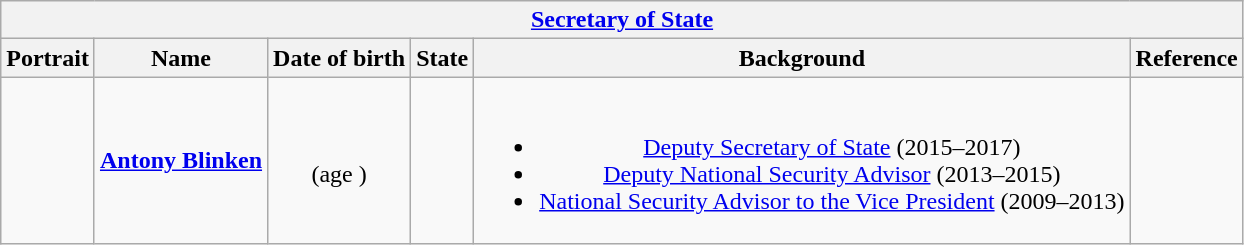<table class="wikitable collapsible" style="text-align:center;">
<tr>
<th colspan="6"><a href='#'>Secretary of State</a></th>
</tr>
<tr>
<th>Portrait</th>
<th>Name</th>
<th>Date of birth</th>
<th>State</th>
<th>Background</th>
<th>Reference</th>
</tr>
<tr>
<td></td>
<td><strong><a href='#'>Antony Blinken</a></strong></td>
<td><br>(age )</td>
<td></td>
<td><br><ul><li><a href='#'>Deputy Secretary of State</a> (2015–2017)</li><li><a href='#'>Deputy National Security Advisor</a> (2013–2015)</li><li><a href='#'>National Security Advisor to the Vice President</a> (2009–2013)</li></ul></td>
<td></td>
</tr>
</table>
